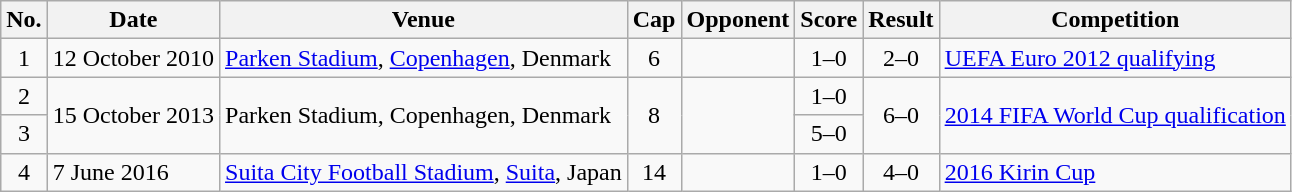<table class="wikitable sortable">
<tr>
<th scope="col">No.</th>
<th scope="col" data-sort-type="date">Date</th>
<th scope="col">Venue</th>
<th scope="col">Cap</th>
<th scope="col">Opponent</th>
<th scope="col">Score</th>
<th scope="col">Result</th>
<th scope="col">Competition</th>
</tr>
<tr>
<td align="center">1</td>
<td>12 October 2010</td>
<td><a href='#'>Parken Stadium</a>, <a href='#'>Copenhagen</a>, Denmark</td>
<td align="center">6</td>
<td></td>
<td align="center">1–0</td>
<td align="center">2–0</td>
<td><a href='#'>UEFA Euro 2012 qualifying</a></td>
</tr>
<tr>
<td align="center">2</td>
<td rowspan="2">15 October 2013</td>
<td rowspan="2">Parken Stadium, Copenhagen, Denmark</td>
<td rowspan="2" style="text-align:center">8</td>
<td rowspan="2"></td>
<td align="center">1–0</td>
<td rowspan="2" style="text-align:center">6–0</td>
<td rowspan="2"><a href='#'>2014 FIFA World Cup qualification</a></td>
</tr>
<tr>
<td align="center">3</td>
<td align="center">5–0</td>
</tr>
<tr>
<td align="center">4</td>
<td>7 June 2016</td>
<td><a href='#'>Suita City Football Stadium</a>, <a href='#'>Suita</a>, Japan</td>
<td align="center">14</td>
<td></td>
<td align="center">1–0</td>
<td align="center">4–0</td>
<td><a href='#'>2016 Kirin Cup</a></td>
</tr>
</table>
